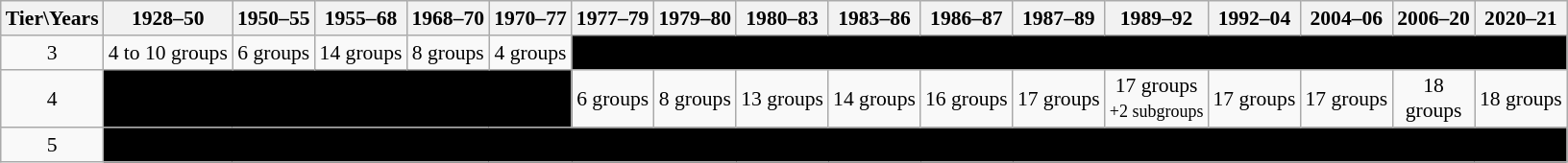<table class="wikitable" style="text-align: center; font-size:90%">
<tr>
<th>Tier\Years</th>
<th>1928–50</th>
<th>1950–55</th>
<th>1955–68</th>
<th>1968–70</th>
<th>1970–77</th>
<th>1977–79</th>
<th>1979–80</th>
<th>1980–83</th>
<th>1983–86</th>
<th>1986–87</th>
<th>1987–89</th>
<th>1989–92</th>
<th>1992–04</th>
<th>2004–06</th>
<th>2006–20</th>
<th>2020–21</th>
</tr>
<tr>
<td>3</td>
<td>4 to 10 groups</td>
<td>6 groups</td>
<td>14 groups</td>
<td>8 groups</td>
<td>4 groups</td>
<td colspan=11 bgcolor=black></td>
</tr>
<tr>
<td>4</td>
<td colspan=5 bgcolor=black></td>
<td>6 groups</td>
<td>8 groups</td>
<td>13 groups</td>
<td>14 groups</td>
<td>16 groups</td>
<td>17 groups</td>
<td>17 groups<small><br>+2 subgroups<br></small></td>
<td>17 groups</td>
<td>17 groups</td>
<td>18<br>groups</td>
<td>18 groups</td>
</tr>
<tr>
<td>5</td>
<td colspan=16 bgcolor=black></td>
</tr>
</table>
